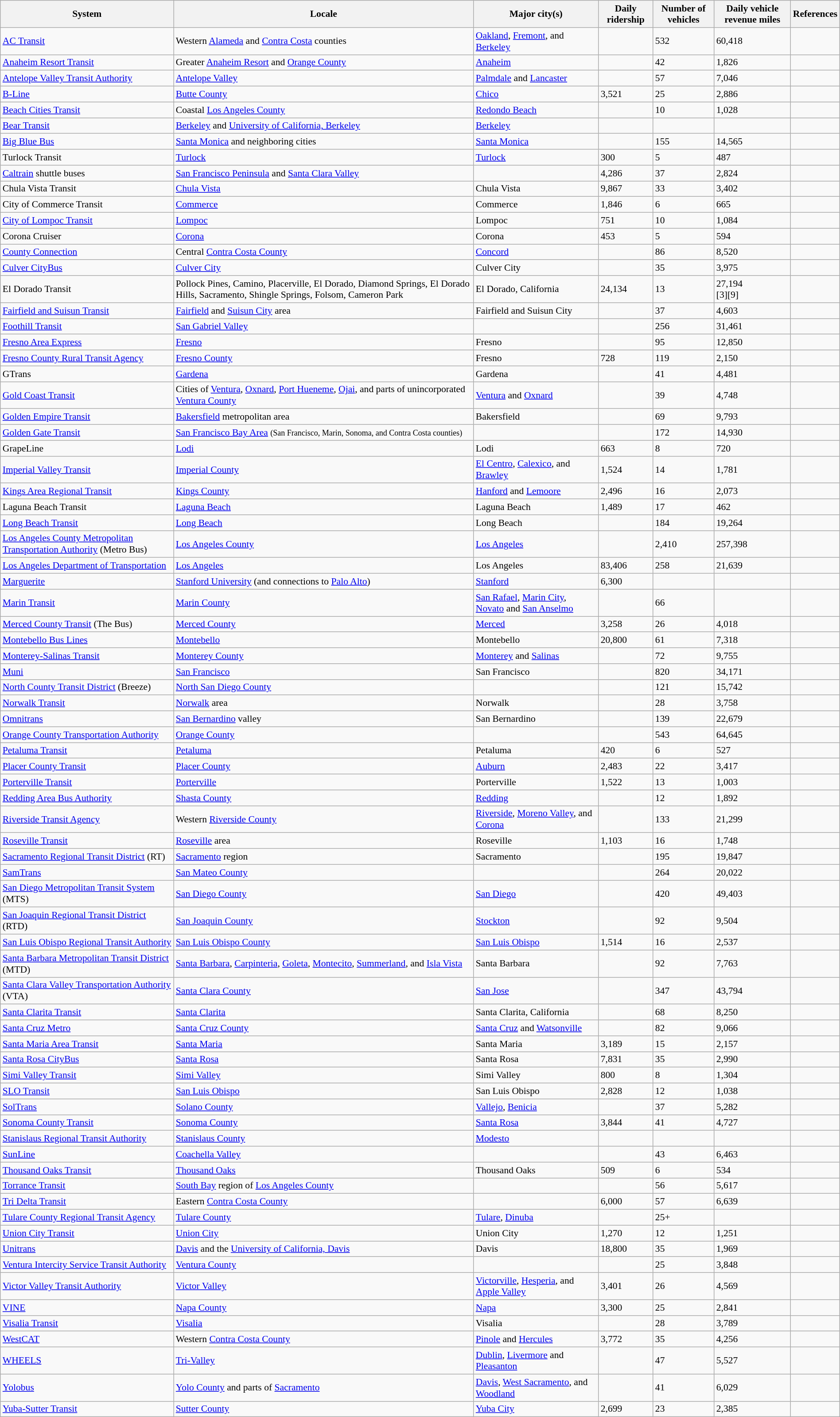<table class="wikitable sortable" style="font-size: 90%; width: 100%">
<tr>
<th>System</th>
<th>Locale</th>
<th>Major city(s)</th>
<th>Daily ridership</th>
<th>Number of vehicles</th>
<th>Daily vehicle revenue miles</th>
<th>References</th>
</tr>
<tr>
<td><a href='#'>AC Transit</a></td>
<td>Western <a href='#'>Alameda</a> and <a href='#'>Contra Costa</a> counties</td>
<td><a href='#'>Oakland</a>, <a href='#'>Fremont</a>, and <a href='#'>Berkeley</a></td>
<td></td>
<td>532</td>
<td>60,418</td>
<td></td>
</tr>
<tr>
<td><a href='#'>Anaheim Resort Transit</a></td>
<td>Greater <a href='#'>Anaheim Resort</a> and <a href='#'>Orange County</a></td>
<td><a href='#'>Anaheim</a></td>
<td></td>
<td>42</td>
<td>1,826</td>
<td></td>
</tr>
<tr>
<td><a href='#'>Antelope Valley Transit Authority</a></td>
<td><a href='#'>Antelope Valley</a></td>
<td><a href='#'>Palmdale</a> and <a href='#'>Lancaster</a></td>
<td></td>
<td>57</td>
<td>7,046</td>
<td></td>
</tr>
<tr>
<td><a href='#'>B-Line</a></td>
<td><a href='#'>Butte County</a></td>
<td><a href='#'>Chico</a></td>
<td>3,521</td>
<td>25</td>
<td>2,886</td>
<td></td>
</tr>
<tr>
<td><a href='#'>Beach Cities Transit</a></td>
<td>Coastal <a href='#'>Los Angeles County</a></td>
<td><a href='#'>Redondo Beach</a></td>
<td></td>
<td>10</td>
<td>1,028</td>
<td></td>
</tr>
<tr>
<td><a href='#'>Bear Transit</a></td>
<td><a href='#'>Berkeley</a> and <a href='#'>University of California, Berkeley</a></td>
<td><a href='#'>Berkeley</a></td>
<td></td>
<td></td>
<td></td>
<td></td>
</tr>
<tr>
<td><a href='#'>Big Blue Bus</a></td>
<td><a href='#'>Santa Monica</a> and neighboring cities</td>
<td><a href='#'>Santa Monica</a></td>
<td></td>
<td>155</td>
<td>14,565</td>
<td></td>
</tr>
<tr>
<td>Turlock Transit</td>
<td><a href='#'>Turlock</a></td>
<td><a href='#'>Turlock</a></td>
<td>300</td>
<td>5</td>
<td>487</td>
<td></td>
</tr>
<tr>
<td><a href='#'>Caltrain</a> shuttle buses</td>
<td><a href='#'>San Francisco Peninsula</a> and <a href='#'>Santa Clara Valley</a></td>
<td></td>
<td>4,286</td>
<td>37</td>
<td>2,824</td>
<td></td>
</tr>
<tr>
<td>Chula Vista Transit</td>
<td><a href='#'>Chula Vista</a></td>
<td>Chula Vista</td>
<td>9,867</td>
<td>33</td>
<td>3,402</td>
<td></td>
</tr>
<tr>
<td>City of Commerce Transit</td>
<td><a href='#'>Commerce</a></td>
<td>Commerce</td>
<td>1,846</td>
<td>6</td>
<td>665</td>
<td></td>
</tr>
<tr>
<td><a href='#'>City of Lompoc Transit</a></td>
<td><a href='#'>Lompoc</a></td>
<td>Lompoc</td>
<td>751</td>
<td>10</td>
<td>1,084</td>
<td></td>
</tr>
<tr>
<td>Corona Cruiser</td>
<td><a href='#'>Corona</a></td>
<td>Corona</td>
<td>453</td>
<td>5</td>
<td>594</td>
<td></td>
</tr>
<tr>
<td><a href='#'>County Connection</a></td>
<td>Central <a href='#'>Contra Costa County</a></td>
<td><a href='#'>Concord</a></td>
<td></td>
<td>86</td>
<td>8,520</td>
<td></td>
</tr>
<tr>
<td><a href='#'>Culver CityBus</a></td>
<td><a href='#'>Culver City</a></td>
<td>Culver City</td>
<td></td>
<td>35</td>
<td>3,975</td>
<td></td>
</tr>
<tr>
<td>El Dorado Transit</td>
<td>Pollock Pines, Camino, Placerville, El Dorado, Diamond Springs, El Dorado Hills, Sacramento, Shingle Springs, Folsom, Cameron Park</td>
<td>El Dorado, California</td>
<td>24,134</td>
<td>13</td>
<td>27,194<br>[3][9]</td>
<td></td>
</tr>
<tr>
<td><a href='#'>Fairfield and Suisun Transit</a></td>
<td><a href='#'>Fairfield</a> and <a href='#'>Suisun City</a> area</td>
<td>Fairfield and Suisun City</td>
<td></td>
<td>37</td>
<td>4,603</td>
<td></td>
</tr>
<tr>
<td><a href='#'>Foothill Transit</a></td>
<td><a href='#'>San Gabriel Valley</a></td>
<td></td>
<td></td>
<td>256</td>
<td>31,461</td>
<td></td>
</tr>
<tr>
<td><a href='#'>Fresno Area Express</a></td>
<td><a href='#'>Fresno</a></td>
<td>Fresno</td>
<td></td>
<td>95</td>
<td>12,850</td>
<td></td>
</tr>
<tr>
<td><a href='#'>Fresno County Rural Transit Agency</a></td>
<td><a href='#'>Fresno County</a></td>
<td>Fresno</td>
<td>728</td>
<td>119</td>
<td>2,150</td>
<td></td>
</tr>
<tr>
<td>GTrans</td>
<td><a href='#'>Gardena</a></td>
<td>Gardena</td>
<td></td>
<td>41</td>
<td>4,481</td>
<td></td>
</tr>
<tr>
<td><a href='#'>Gold Coast Transit</a></td>
<td>Cities of <a href='#'>Ventura</a>, <a href='#'>Oxnard</a>, <a href='#'>Port Hueneme</a>, <a href='#'>Ojai</a>, and parts of unincorporated <a href='#'>Ventura County</a></td>
<td><a href='#'>Ventura</a> and <a href='#'>Oxnard</a></td>
<td></td>
<td>39</td>
<td>4,748</td>
<td></td>
</tr>
<tr>
<td><a href='#'>Golden Empire Transit</a></td>
<td><a href='#'>Bakersfield</a> metropolitan area</td>
<td>Bakersfield</td>
<td></td>
<td>69</td>
<td>9,793</td>
<td></td>
</tr>
<tr>
<td><a href='#'>Golden Gate Transit</a></td>
<td><a href='#'>San Francisco Bay Area</a> <small>(San Francisco, Marin, Sonoma, and Contra Costa counties)</small></td>
<td></td>
<td></td>
<td>172</td>
<td>14,930</td>
<td></td>
</tr>
<tr>
<td>GrapeLine</td>
<td><a href='#'>Lodi</a></td>
<td>Lodi</td>
<td>663</td>
<td>8</td>
<td>720</td>
<td></td>
</tr>
<tr>
<td><a href='#'>Imperial Valley Transit</a></td>
<td><a href='#'>Imperial County</a></td>
<td><a href='#'>El Centro</a>, <a href='#'>Calexico</a>, and <a href='#'>Brawley</a></td>
<td>1,524</td>
<td>14</td>
<td>1,781</td>
<td></td>
</tr>
<tr>
<td><a href='#'>Kings Area Regional Transit</a></td>
<td><a href='#'>Kings County</a></td>
<td><a href='#'>Hanford</a> and <a href='#'>Lemoore</a></td>
<td>2,496</td>
<td>16</td>
<td>2,073</td>
<td></td>
</tr>
<tr>
<td>Laguna Beach Transit</td>
<td><a href='#'>Laguna Beach</a></td>
<td>Laguna Beach</td>
<td>1,489</td>
<td>17</td>
<td>462</td>
<td></td>
</tr>
<tr>
<td><a href='#'>Long Beach Transit</a></td>
<td><a href='#'>Long Beach</a></td>
<td>Long Beach</td>
<td></td>
<td>184</td>
<td>19,264</td>
<td></td>
</tr>
<tr>
<td><a href='#'>Los Angeles County Metropolitan Transportation Authority</a> (Metro Bus)</td>
<td><a href='#'>Los Angeles County</a></td>
<td><a href='#'>Los Angeles</a></td>
<td></td>
<td>2,410</td>
<td>257,398</td>
<td></td>
</tr>
<tr>
<td><a href='#'>Los Angeles Department of Transportation</a></td>
<td><a href='#'>Los Angeles</a></td>
<td>Los Angeles</td>
<td>83,406</td>
<td>258</td>
<td>21,639</td>
<td></td>
</tr>
<tr>
<td><a href='#'>Marguerite</a></td>
<td><a href='#'>Stanford University</a> (and connections to <a href='#'>Palo Alto</a>)</td>
<td><a href='#'>Stanford</a></td>
<td>6,300</td>
<td></td>
<td></td>
<td></td>
</tr>
<tr>
<td><a href='#'>Marin Transit</a></td>
<td><a href='#'>Marin County</a></td>
<td><a href='#'>San Rafael</a>, <a href='#'>Marin City</a>, <a href='#'>Novato</a> and <a href='#'>San Anselmo</a></td>
<td></td>
<td>66</td>
<td></td>
<td></td>
</tr>
<tr>
<td><a href='#'>Merced County Transit</a> (The Bus)</td>
<td><a href='#'>Merced County</a></td>
<td><a href='#'>Merced</a></td>
<td>3,258</td>
<td>26</td>
<td>4,018</td>
<td></td>
</tr>
<tr>
<td><a href='#'>Montebello Bus Lines</a></td>
<td><a href='#'>Montebello</a></td>
<td>Montebello</td>
<td>20,800</td>
<td>61</td>
<td>7,318</td>
<td></td>
</tr>
<tr>
<td><a href='#'>Monterey-Salinas Transit</a></td>
<td><a href='#'>Monterey County</a></td>
<td><a href='#'>Monterey</a> and <a href='#'>Salinas</a></td>
<td></td>
<td>72</td>
<td>9,755</td>
<td></td>
</tr>
<tr>
<td><a href='#'>Muni</a></td>
<td><a href='#'>San Francisco</a></td>
<td>San Francisco</td>
<td></td>
<td>820</td>
<td>34,171</td>
<td></td>
</tr>
<tr>
<td><a href='#'>North County Transit District</a> (Breeze)</td>
<td><a href='#'>North San Diego County</a></td>
<td></td>
<td></td>
<td>121</td>
<td>15,742</td>
<td></td>
</tr>
<tr>
<td><a href='#'>Norwalk Transit</a></td>
<td><a href='#'>Norwalk</a> area</td>
<td>Norwalk</td>
<td></td>
<td>28</td>
<td>3,758</td>
<td></td>
</tr>
<tr>
<td><a href='#'>Omnitrans</a></td>
<td><a href='#'>San Bernardino</a> valley</td>
<td>San Bernardino</td>
<td></td>
<td>139</td>
<td>22,679</td>
<td></td>
</tr>
<tr>
<td><a href='#'>Orange County Transportation Authority</a></td>
<td><a href='#'>Orange County</a></td>
<td></td>
<td></td>
<td>543</td>
<td>64,645</td>
<td></td>
</tr>
<tr>
<td><a href='#'>Petaluma Transit</a></td>
<td><a href='#'>Petaluma</a></td>
<td>Petaluma</td>
<td>420</td>
<td>6</td>
<td>527</td>
<td></td>
</tr>
<tr>
<td><a href='#'>Placer County Transit</a></td>
<td><a href='#'>Placer County</a></td>
<td><a href='#'>Auburn</a></td>
<td>2,483</td>
<td>22</td>
<td>3,417</td>
<td></td>
</tr>
<tr>
<td><a href='#'>Porterville Transit</a></td>
<td><a href='#'>Porterville</a></td>
<td>Porterville</td>
<td>1,522</td>
<td>13</td>
<td>1,003</td>
<td></td>
</tr>
<tr>
<td><a href='#'>Redding Area Bus Authority</a></td>
<td><a href='#'>Shasta County</a></td>
<td><a href='#'>Redding</a></td>
<td></td>
<td>12</td>
<td>1,892</td>
<td></td>
</tr>
<tr>
<td><a href='#'>Riverside Transit Agency</a></td>
<td>Western <a href='#'>Riverside County</a></td>
<td><a href='#'>Riverside</a>, <a href='#'>Moreno Valley</a>, and <a href='#'>Corona</a></td>
<td></td>
<td>133</td>
<td>21,299</td>
<td></td>
</tr>
<tr>
<td><a href='#'>Roseville Transit</a></td>
<td><a href='#'>Roseville</a> area</td>
<td>Roseville</td>
<td>1,103</td>
<td>16</td>
<td>1,748</td>
<td></td>
</tr>
<tr>
<td><a href='#'>Sacramento Regional Transit District</a> (RT)</td>
<td><a href='#'>Sacramento</a> region</td>
<td>Sacramento</td>
<td></td>
<td>195</td>
<td>19,847</td>
<td></td>
</tr>
<tr>
<td><a href='#'>SamTrans</a></td>
<td><a href='#'>San Mateo County</a></td>
<td></td>
<td></td>
<td>264</td>
<td>20,022</td>
<td></td>
</tr>
<tr>
<td><a href='#'>San Diego Metropolitan Transit System</a> (MTS)</td>
<td><a href='#'>San Diego County</a></td>
<td><a href='#'>San Diego</a></td>
<td></td>
<td>420</td>
<td>49,403</td>
<td></td>
</tr>
<tr>
<td><a href='#'>San Joaquin Regional Transit District</a> (RTD)</td>
<td><a href='#'>San Joaquin County</a></td>
<td><a href='#'>Stockton</a></td>
<td></td>
<td>92</td>
<td>9,504</td>
<td></td>
</tr>
<tr>
<td><a href='#'>San Luis Obispo Regional Transit Authority</a></td>
<td><a href='#'>San Luis Obispo County</a></td>
<td><a href='#'>San Luis Obispo</a></td>
<td>1,514</td>
<td>16</td>
<td>2,537</td>
<td></td>
</tr>
<tr>
<td><a href='#'>Santa Barbara Metropolitan Transit District</a> (MTD)</td>
<td><a href='#'>Santa Barbara</a>, <a href='#'>Carpinteria</a>, <a href='#'>Goleta</a>, <a href='#'>Montecito</a>, <a href='#'>Summerland</a>, and <a href='#'>Isla Vista</a></td>
<td>Santa Barbara</td>
<td></td>
<td>92</td>
<td>7,763</td>
<td></td>
</tr>
<tr>
<td><a href='#'>Santa Clara Valley Transportation Authority</a> (VTA)</td>
<td><a href='#'>Santa Clara County</a></td>
<td><a href='#'>San Jose</a></td>
<td></td>
<td>347</td>
<td>43,794</td>
<td></td>
</tr>
<tr>
<td><a href='#'>Santa Clarita Transit</a></td>
<td><a href='#'>Santa Clarita</a></td>
<td>Santa Clarita, California</td>
<td></td>
<td>68</td>
<td>8,250</td>
<td></td>
</tr>
<tr>
<td><a href='#'>Santa Cruz Metro</a></td>
<td><a href='#'>Santa Cruz County</a></td>
<td><a href='#'>Santa Cruz</a> and <a href='#'>Watsonville</a></td>
<td></td>
<td>82</td>
<td>9,066</td>
<td></td>
</tr>
<tr>
<td><a href='#'>Santa Maria Area Transit</a></td>
<td><a href='#'>Santa Maria</a></td>
<td>Santa Maria</td>
<td>3,189</td>
<td>15</td>
<td>2,157</td>
<td></td>
</tr>
<tr>
<td><a href='#'>Santa Rosa CityBus</a></td>
<td><a href='#'>Santa Rosa</a></td>
<td>Santa Rosa</td>
<td>7,831</td>
<td>35</td>
<td>2,990</td>
<td></td>
</tr>
<tr>
<td><a href='#'>Simi Valley Transit</a></td>
<td><a href='#'>Simi Valley</a></td>
<td>Simi Valley</td>
<td>800</td>
<td>8</td>
<td>1,304</td>
<td></td>
</tr>
<tr>
<td><a href='#'>SLO Transit</a></td>
<td><a href='#'>San Luis Obispo</a></td>
<td>San Luis Obispo</td>
<td>2,828</td>
<td>12</td>
<td>1,038</td>
<td></td>
</tr>
<tr>
<td><a href='#'>SolTrans</a></td>
<td><a href='#'>Solano County</a></td>
<td><a href='#'>Vallejo</a>, <a href='#'>Benicia</a></td>
<td></td>
<td>37</td>
<td>5,282</td>
<td></td>
</tr>
<tr>
<td><a href='#'>Sonoma County Transit</a></td>
<td><a href='#'>Sonoma County</a></td>
<td><a href='#'>Santa Rosa</a></td>
<td>3,844</td>
<td>41</td>
<td>4,727</td>
<td></td>
</tr>
<tr>
<td><a href='#'>Stanislaus Regional Transit Authority</a></td>
<td><a href='#'>Stanislaus County</a></td>
<td><a href='#'>Modesto</a></td>
<td></td>
<td></td>
<td></td>
<td></td>
</tr>
<tr>
<td><a href='#'>SunLine</a></td>
<td><a href='#'>Coachella Valley</a></td>
<td></td>
<td></td>
<td>43</td>
<td>6,463</td>
<td></td>
</tr>
<tr>
<td><a href='#'>Thousand Oaks Transit</a></td>
<td><a href='#'>Thousand Oaks</a></td>
<td>Thousand Oaks</td>
<td>509</td>
<td>6</td>
<td>534</td>
<td></td>
</tr>
<tr>
<td><a href='#'>Torrance Transit</a></td>
<td><a href='#'>South Bay</a> region of <a href='#'>Los Angeles County</a></td>
<td></td>
<td></td>
<td>56</td>
<td>5,617</td>
<td></td>
</tr>
<tr>
<td><a href='#'>Tri Delta Transit</a></td>
<td>Eastern <a href='#'>Contra Costa County</a></td>
<td></td>
<td>6,000</td>
<td>57</td>
<td>6,639</td>
<td></td>
</tr>
<tr>
<td><a href='#'>Tulare County Regional Transit Agency</a></td>
<td><a href='#'>Tulare County</a></td>
<td><a href='#'>Tulare</a>, <a href='#'>Dinuba</a></td>
<td></td>
<td>25+</td>
<td></td>
<td></td>
</tr>
<tr>
<td><a href='#'>Union City Transit</a></td>
<td><a href='#'>Union City</a></td>
<td>Union City</td>
<td>1,270</td>
<td>12</td>
<td>1,251</td>
<td></td>
</tr>
<tr>
<td><a href='#'>Unitrans</a></td>
<td><a href='#'>Davis</a> and the <a href='#'>University of California, Davis</a></td>
<td>Davis</td>
<td>18,800</td>
<td>35</td>
<td>1,969</td>
<td></td>
</tr>
<tr>
<td><a href='#'>Ventura Intercity Service Transit Authority</a></td>
<td><a href='#'>Ventura County</a></td>
<td></td>
<td></td>
<td>25</td>
<td>3,848</td>
<td></td>
</tr>
<tr>
<td><a href='#'>Victor Valley Transit Authority</a></td>
<td><a href='#'>Victor Valley</a></td>
<td><a href='#'>Victorville</a>, <a href='#'>Hesperia</a>, and <a href='#'>Apple Valley</a></td>
<td>3,401</td>
<td>26</td>
<td>4,569</td>
<td></td>
</tr>
<tr>
<td><a href='#'>VINE</a></td>
<td><a href='#'>Napa County</a></td>
<td><a href='#'>Napa</a></td>
<td>3,300</td>
<td>25</td>
<td>2,841</td>
<td></td>
</tr>
<tr>
<td><a href='#'>Visalia Transit</a></td>
<td><a href='#'>Visalia</a></td>
<td>Visalia</td>
<td></td>
<td>28</td>
<td>3,789</td>
<td></td>
</tr>
<tr>
<td><a href='#'>WestCAT</a></td>
<td>Western <a href='#'>Contra Costa County</a></td>
<td><a href='#'>Pinole</a> and <a href='#'>Hercules</a></td>
<td>3,772</td>
<td>35</td>
<td>4,256</td>
<td></td>
</tr>
<tr>
<td><a href='#'>WHEELS</a></td>
<td><a href='#'>Tri-Valley</a></td>
<td><a href='#'>Dublin</a>, <a href='#'>Livermore</a> and <a href='#'>Pleasanton</a></td>
<td></td>
<td>47</td>
<td>5,527</td>
<td></td>
</tr>
<tr>
<td><a href='#'>Yolobus</a></td>
<td><a href='#'>Yolo County</a> and parts of <a href='#'>Sacramento</a></td>
<td><a href='#'>Davis</a>, <a href='#'>West Sacramento</a>, and <a href='#'>Woodland</a></td>
<td></td>
<td>41</td>
<td>6,029</td>
<td></td>
</tr>
<tr>
<td><a href='#'>Yuba-Sutter Transit</a></td>
<td><a href='#'>Sutter County</a></td>
<td><a href='#'>Yuba City</a></td>
<td>2,699</td>
<td>23</td>
<td>2,385</td>
<td></td>
</tr>
</table>
